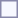<table style="border:1px solid #8888aa; background-color:#f7f8ff; padding:5px; font-size:95%; margin: 0px 12px 12px 0px;">
</table>
